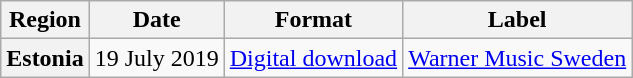<table class="wikitable plainrowheaders" style="text-align:center;">
<tr>
<th>Region</th>
<th>Date</th>
<th>Format</th>
<th>Label</th>
</tr>
<tr>
<th scope="row">Estonia</th>
<td>19 July 2019</td>
<td><a href='#'>Digital download</a></td>
<td><a href='#'>Warner Music Sweden</a></td>
</tr>
</table>
